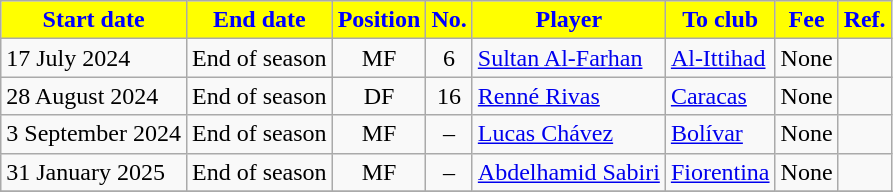<table class="wikitable sortable">
<tr>
<th style="background:yellow; color:blue;"><strong>Start date</strong></th>
<th style="background:yellow; color:blue;"><strong>End date</strong></th>
<th style="background:yellow; color:blue;"><strong>Position</strong></th>
<th style="background:yellow; color:blue;"><strong>No.</strong></th>
<th style="background:yellow; color:blue;"><strong>Player</strong></th>
<th style="background:yellow; color:blue;"><strong>To club</strong></th>
<th style="background:yellow; color:blue;"><strong>Fee</strong></th>
<th style="background:yellow; color:blue;"><strong>Ref.</strong></th>
</tr>
<tr>
<td>17 July 2024</td>
<td>End of season</td>
<td style="text-align:center;">MF</td>
<td style="text-align:center;">6</td>
<td style="text-align:left;"> <a href='#'>Sultan Al-Farhan</a></td>
<td style="text-align:left;"> <a href='#'>Al-Ittihad</a></td>
<td>None</td>
<td></td>
</tr>
<tr>
<td>28 August 2024</td>
<td>End of season</td>
<td style="text-align:center;">DF</td>
<td style="text-align:center;">16</td>
<td style="text-align:left;"> <a href='#'>Renné Rivas</a></td>
<td style="text-align:left;"> <a href='#'>Caracas</a></td>
<td>None</td>
<td></td>
</tr>
<tr>
<td>3 September 2024</td>
<td>End of season</td>
<td style="text-align:center;">MF</td>
<td style="text-align:center;">–</td>
<td style="text-align:left;"> <a href='#'>Lucas Chávez</a></td>
<td style="text-align:left;"> <a href='#'>Bolívar</a></td>
<td>None</td>
<td></td>
</tr>
<tr>
<td>31 January 2025</td>
<td>End of season</td>
<td style="text-align:center;">MF</td>
<td style="text-align:center;">–</td>
<td style="text-align:left;"> <a href='#'>Abdelhamid Sabiri</a></td>
<td style="text-align:left;"> <a href='#'>Fiorentina</a></td>
<td>None</td>
<td></td>
</tr>
<tr>
</tr>
</table>
